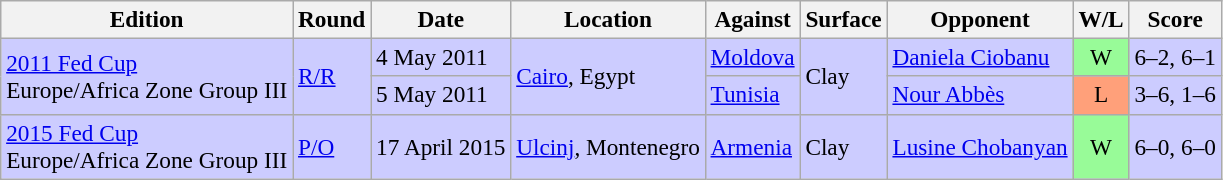<table class=wikitable style=font-size:97%>
<tr>
<th>Edition</th>
<th>Round</th>
<th>Date</th>
<th>Location</th>
<th>Against</th>
<th>Surface</th>
<th>Opponent</th>
<th>W/L</th>
<th>Score</th>
</tr>
<tr style="background:#ccccff;">
<td rowspan="2"><a href='#'>2011 Fed Cup</a> <br> Europe/Africa Zone Group III</td>
<td rowspan="2"><a href='#'>R/R</a></td>
<td>4 May 2011</td>
<td rowspan="2"><a href='#'>Cairo</a>, Egypt</td>
<td> <a href='#'>Moldova</a></td>
<td rowspan="2">Clay</td>
<td><a href='#'>Daniela Ciobanu</a></td>
<td style="text-align:center; background:#98fb98;">W</td>
<td>6–2, 6–1</td>
</tr>
<tr style="background:#ccccff;">
<td>5 May 2011</td>
<td> <a href='#'>Tunisia</a></td>
<td><a href='#'>Nour Abbès</a></td>
<td style="text-align:center; background:#ffa07a;">L</td>
<td>3–6, 1–6</td>
</tr>
<tr style="background:#ccccff;">
<td rowspan="1"><a href='#'>2015 Fed Cup</a> <br> Europe/Africa Zone Group III</td>
<td rowspan="1"><a href='#'>P/O</a></td>
<td>17 April 2015</td>
<td rowspan="1"><a href='#'>Ulcinj</a>, Montenegro</td>
<td> <a href='#'>Armenia</a></td>
<td rowspan="1">Clay</td>
<td><a href='#'>Lusine Chobanyan</a></td>
<td style="text-align:center; background:#98fb98;">W</td>
<td>6–0, 6–0</td>
</tr>
</table>
